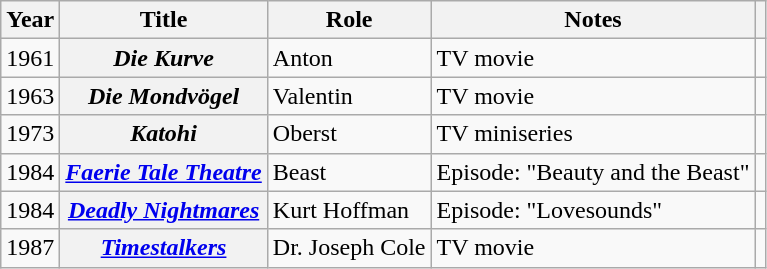<table class="wikitable plainrowheaders sortable">
<tr>
<th scope="col">Year</th>
<th scope="col">Title</th>
<th scope="col">Role</th>
<th scope="col" class="unsortable">Notes</th>
<th scope=col class="unsortable"></th>
</tr>
<tr>
<td>1961</td>
<th scope="row"><em>Die Kurve</em></th>
<td>Anton</td>
<td>TV movie</td>
<td></td>
</tr>
<tr>
<td>1963</td>
<th scope="row"><em>Die Mondvögel</em></th>
<td>Valentin</td>
<td>TV movie</td>
<td></td>
</tr>
<tr>
<td>1973</td>
<th scope="row"><em>Katohi</em></th>
<td>Oberst</td>
<td>TV miniseries</td>
<td></td>
</tr>
<tr>
<td>1984</td>
<th scope="row"><em><a href='#'>Faerie Tale Theatre</a></em></th>
<td>Beast</td>
<td>Episode: "Beauty and the Beast"</td>
<td></td>
</tr>
<tr>
<td>1984</td>
<th scope="row"><em><a href='#'>Deadly Nightmares</a></em></th>
<td>Kurt Hoffman</td>
<td>Episode: "Lovesounds"</td>
<td></td>
</tr>
<tr>
<td>1987</td>
<th scope="row"><em><a href='#'>Timestalkers</a></em></th>
<td>Dr. Joseph Cole</td>
<td>TV movie</td>
<td></td>
</tr>
</table>
